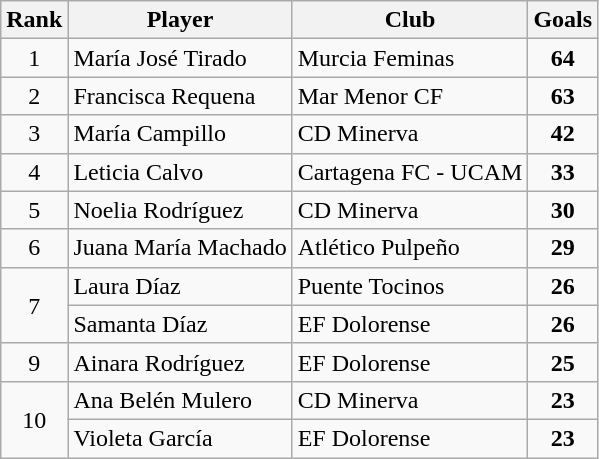<table class="wikitable" style="text-align:center">
<tr>
<th>Rank</th>
<th>Player</th>
<th>Club</th>
<th>Goals</th>
</tr>
<tr>
<td>1</td>
<td align="left">María José Tirado</td>
<td align="left">Murcia Feminas</td>
<td><strong>64</strong></td>
</tr>
<tr>
<td>2</td>
<td align="left">Francisca Requena</td>
<td align="left">Mar Menor CF</td>
<td><strong>63</strong></td>
</tr>
<tr>
<td>3</td>
<td align="left">María Campillo</td>
<td align="left">CD Minerva</td>
<td><strong>42</strong></td>
</tr>
<tr>
<td>4</td>
<td align="left">Leticia Calvo</td>
<td align="left">Cartagena FC - UCAM</td>
<td><strong>33</strong></td>
</tr>
<tr>
<td>5</td>
<td align="left">Noelia Rodríguez</td>
<td align="left">CD Minerva</td>
<td><strong>30</strong></td>
</tr>
<tr>
<td>6</td>
<td align="left">Juana María Machado</td>
<td align="left">Atlético Pulpeño</td>
<td><strong>29</strong></td>
</tr>
<tr>
<td rowspan="2">7</td>
<td align="left">Laura Díaz</td>
<td align="left">Puente Tocinos</td>
<td><strong>26</strong></td>
</tr>
<tr>
<td align="left">Samanta Díaz</td>
<td align="left">EF Dolorense</td>
<td><strong>26</strong></td>
</tr>
<tr>
<td>9</td>
<td align="left">Ainara Rodríguez</td>
<td align="left">EF Dolorense</td>
<td><strong>25</strong></td>
</tr>
<tr>
<td rowspan="2">10</td>
<td align="left">Ana Belén Mulero</td>
<td align="left">CD Minerva</td>
<td><strong>23</strong></td>
</tr>
<tr>
<td align="left">Violeta García</td>
<td align="left">EF Dolorense</td>
<td><strong>23</strong></td>
</tr>
</table>
